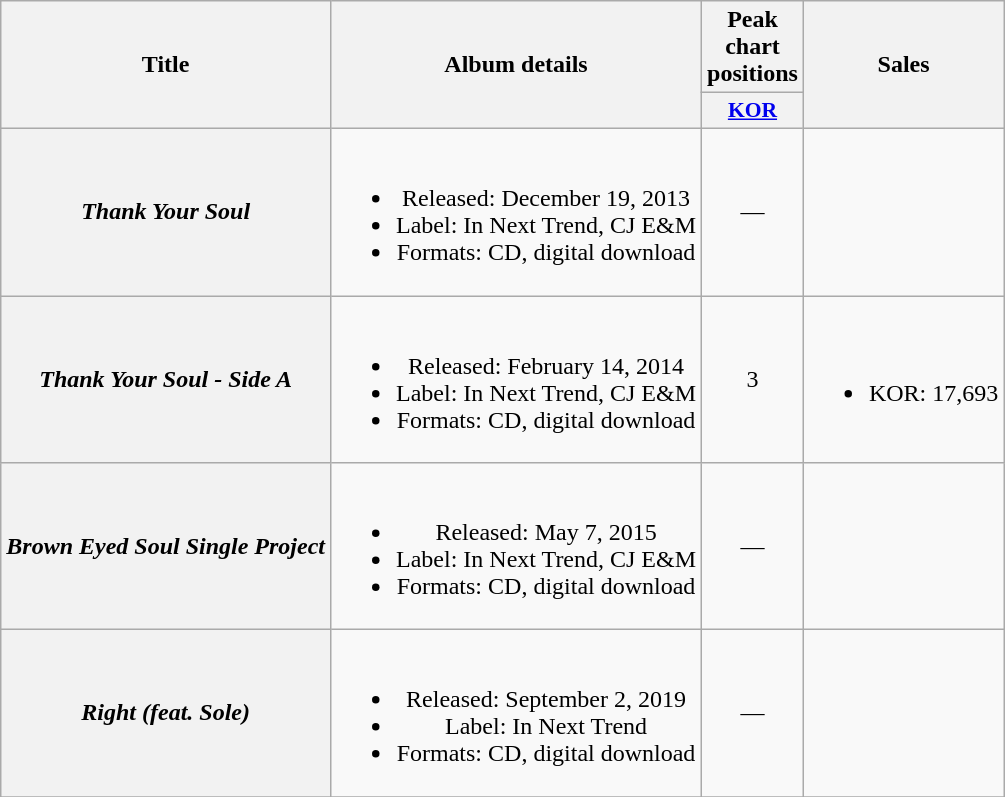<table class="wikitable plainrowheaders" style="text-align:center;">
<tr>
<th scope="col" rowspan="2">Title</th>
<th scope="col" rowspan="2">Album details</th>
<th scope="col" colspan="1">Peak chart positions</th>
<th scope="col" rowspan="2">Sales</th>
</tr>
<tr>
<th scope="col" style="width:3.5em;font-size:90%;"><a href='#'>KOR</a><br></th>
</tr>
<tr>
<th scope="row"><em>Thank Your Soul</em></th>
<td><br><ul><li>Released: December 19, 2013</li><li>Label: In Next Trend, CJ E&M</li><li>Formats: CD, digital download</li></ul></td>
<td>—</td>
<td></td>
</tr>
<tr>
<th scope="row"><em>Thank Your Soul - Side A</em></th>
<td><br><ul><li>Released: February 14, 2014</li><li>Label: In Next Trend, CJ E&M</li><li>Formats: CD, digital download</li></ul></td>
<td>3</td>
<td><br><ul><li>KOR: 17,693</li></ul></td>
</tr>
<tr>
<th scope="row"><em>Brown Eyed Soul Single Project</em></th>
<td><br><ul><li>Released: May 7, 2015</li><li>Label: In Next Trend, CJ E&M</li><li>Formats: CD, digital download</li></ul></td>
<td>—</td>
<td></td>
</tr>
<tr>
<th scope="row"><em>Right (feat. Sole)</em></th>
<td><br><ul><li>Released: September 2, 2019</li><li>Label: In Next Trend</li><li>Formats: CD, digital download</li></ul></td>
<td>—</td>
<td></td>
</tr>
<tr>
</tr>
</table>
